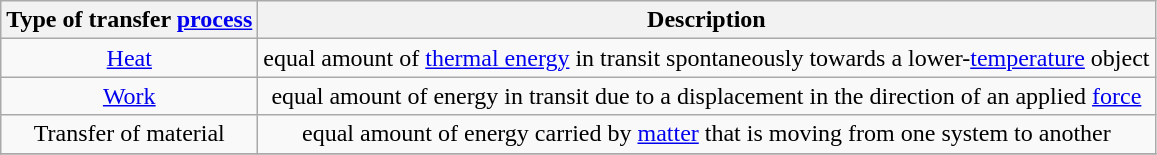<table class="wikitable" style="text-align:center;">
<tr>
<th>Type of transfer <a href='#'>process</a></th>
<th>Description</th>
</tr>
<tr>
<td><a href='#'>Heat</a></td>
<td>equal amount of <a href='#'>thermal energy</a> in transit spontaneously towards a lower-<a href='#'>temperature</a> object</td>
</tr>
<tr>
<td><a href='#'>Work</a></td>
<td>equal amount of energy in transit due to a displacement in the direction of an applied <a href='#'>force</a></td>
</tr>
<tr>
<td>Transfer of material</td>
<td>equal amount of energy carried by <a href='#'>matter</a> that is moving from one system to another</td>
</tr>
<tr>
</tr>
</table>
